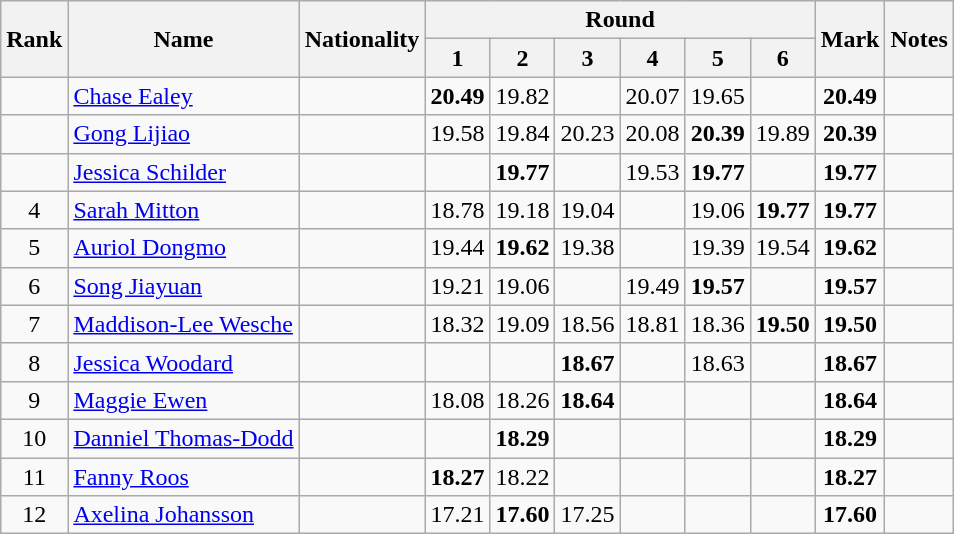<table class="wikitable sortable" style="text-align:center">
<tr>
<th rowspan=2>Rank</th>
<th rowspan=2>Name</th>
<th rowspan=2>Nationality</th>
<th colspan=6>Round</th>
<th rowspan=2>Mark</th>
<th rowspan=2>Notes</th>
</tr>
<tr>
<th>1</th>
<th>2</th>
<th>3</th>
<th>4</th>
<th>5</th>
<th>6</th>
</tr>
<tr>
<td></td>
<td align=left><a href='#'>Chase Ealey</a></td>
<td align=left></td>
<td><strong>20.49</strong></td>
<td>19.82</td>
<td></td>
<td>20.07</td>
<td>19.65</td>
<td></td>
<td><strong>20.49</strong></td>
<td></td>
</tr>
<tr>
<td></td>
<td align=left><a href='#'>Gong Lijiao</a></td>
<td align=left></td>
<td>19.58</td>
<td>19.84</td>
<td>20.23</td>
<td>20.08</td>
<td><strong>20.39</strong></td>
<td>19.89</td>
<td><strong>20.39</strong></td>
<td></td>
</tr>
<tr>
<td></td>
<td align=left><a href='#'>Jessica Schilder</a></td>
<td align=left></td>
<td></td>
<td><strong>19.77</strong></td>
<td></td>
<td>19.53</td>
<td><strong>19.77</strong></td>
<td></td>
<td><strong>19.77</strong></td>
<td></td>
</tr>
<tr>
<td>4</td>
<td align=left><a href='#'>Sarah Mitton</a></td>
<td align=left></td>
<td>18.78</td>
<td>19.18</td>
<td>19.04</td>
<td></td>
<td>19.06</td>
<td><strong>19.77</strong></td>
<td><strong>19.77</strong></td>
<td></td>
</tr>
<tr>
<td>5</td>
<td align=left><a href='#'>Auriol Dongmo</a></td>
<td align=left></td>
<td>19.44</td>
<td><strong>19.62</strong></td>
<td>19.38</td>
<td></td>
<td>19.39</td>
<td>19.54</td>
<td><strong>19.62</strong></td>
<td></td>
</tr>
<tr>
<td>6</td>
<td align=left><a href='#'>Song Jiayuan</a></td>
<td align=left></td>
<td>19.21</td>
<td>19.06</td>
<td></td>
<td>19.49</td>
<td><strong>19.57</strong></td>
<td></td>
<td><strong>19.57</strong></td>
<td></td>
</tr>
<tr>
<td>7</td>
<td align=left><a href='#'>Maddison-Lee Wesche</a></td>
<td align=left></td>
<td>18.32</td>
<td>19.09</td>
<td>18.56</td>
<td>18.81</td>
<td>18.36</td>
<td><strong>19.50</strong></td>
<td><strong>19.50</strong></td>
<td></td>
</tr>
<tr>
<td>8</td>
<td align=left><a href='#'>Jessica Woodard</a></td>
<td align=left></td>
<td></td>
<td></td>
<td><strong>18.67</strong></td>
<td></td>
<td>18.63</td>
<td></td>
<td><strong>18.67</strong></td>
<td></td>
</tr>
<tr>
<td>9</td>
<td align=left><a href='#'>Maggie Ewen</a></td>
<td align=left></td>
<td>18.08</td>
<td>18.26</td>
<td><strong>18.64</strong></td>
<td></td>
<td></td>
<td></td>
<td><strong>18.64</strong></td>
<td></td>
</tr>
<tr>
<td>10</td>
<td align=left><a href='#'>Danniel Thomas-Dodd</a></td>
<td align=left></td>
<td></td>
<td><strong>18.29</strong></td>
<td></td>
<td></td>
<td></td>
<td></td>
<td><strong>18.29</strong></td>
<td></td>
</tr>
<tr>
<td>11</td>
<td align=left><a href='#'>Fanny Roos</a></td>
<td align=left></td>
<td><strong>18.27</strong></td>
<td>18.22</td>
<td></td>
<td></td>
<td></td>
<td></td>
<td><strong>18.27</strong></td>
<td></td>
</tr>
<tr>
<td>12</td>
<td align=left><a href='#'>Axelina Johansson</a></td>
<td align=left></td>
<td>17.21</td>
<td><strong>17.60</strong></td>
<td>17.25</td>
<td></td>
<td></td>
<td></td>
<td><strong>17.60</strong></td>
<td></td>
</tr>
</table>
